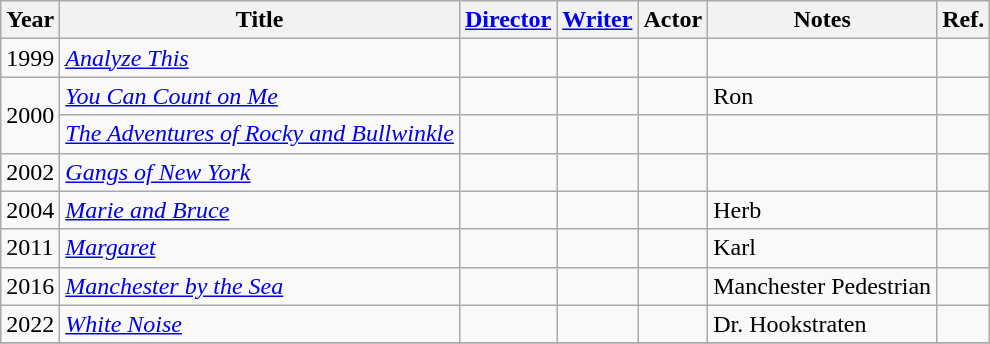<table class="wikitable">
<tr>
<th>Year</th>
<th>Title</th>
<th><a href='#'>Director</a></th>
<th><a href='#'>Writer</a></th>
<th>Actor</th>
<th>Notes</th>
<th>Ref.</th>
</tr>
<tr>
<td>1999</td>
<td><em><a href='#'>Analyze This</a></em></td>
<td></td>
<td></td>
<td></td>
<td></td>
<td></td>
</tr>
<tr>
<td rowspan="2">2000</td>
<td><em><a href='#'>You Can Count on Me</a></em></td>
<td></td>
<td></td>
<td></td>
<td>Ron</td>
<td></td>
</tr>
<tr>
<td><em><a href='#'>The Adventures of Rocky and Bullwinkle</a></em></td>
<td></td>
<td></td>
<td></td>
<td></td>
<td></td>
</tr>
<tr>
<td>2002</td>
<td><em><a href='#'>Gangs of New York</a></em></td>
<td></td>
<td></td>
<td></td>
<td></td>
<td></td>
</tr>
<tr>
<td>2004</td>
<td><em><a href='#'>Marie and Bruce</a></em></td>
<td></td>
<td></td>
<td></td>
<td>Herb</td>
<td></td>
</tr>
<tr>
<td>2011</td>
<td><em><a href='#'>Margaret</a></em></td>
<td></td>
<td></td>
<td></td>
<td>Karl</td>
<td></td>
</tr>
<tr>
<td>2016</td>
<td><em><a href='#'>Manchester by the Sea</a></em></td>
<td></td>
<td></td>
<td></td>
<td>Manchester Pedestrian</td>
<td></td>
</tr>
<tr>
<td>2022</td>
<td><em><a href='#'>White Noise</a></em></td>
<td></td>
<td></td>
<td></td>
<td>Dr. Hookstraten</td>
<td></td>
</tr>
<tr>
</tr>
</table>
